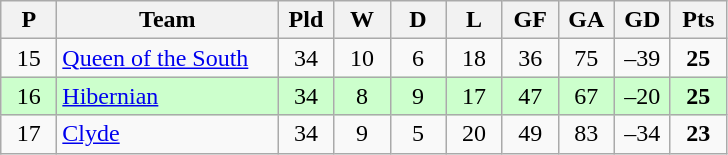<table class="wikitable" style="text-align: center;">
<tr>
<th width=30>P</th>
<th width=140>Team</th>
<th width=30>Pld</th>
<th width=30>W</th>
<th width=30>D</th>
<th width=30>L</th>
<th width=30>GF</th>
<th width=30>GA</th>
<th width=30>GD</th>
<th width=30>Pts</th>
</tr>
<tr>
<td>15</td>
<td align=left><a href='#'>Queen of the South</a></td>
<td>34</td>
<td>10</td>
<td>6</td>
<td>18</td>
<td>36</td>
<td>75</td>
<td>–39</td>
<td><strong>25</strong></td>
</tr>
<tr style="background:#ccffcc;">
<td>16</td>
<td align=left><a href='#'>Hibernian</a></td>
<td>34</td>
<td>8</td>
<td>9</td>
<td>17</td>
<td>47</td>
<td>67</td>
<td>–20</td>
<td><strong>25</strong></td>
</tr>
<tr>
<td>17</td>
<td align=left><a href='#'>Clyde</a></td>
<td>34</td>
<td>9</td>
<td>5</td>
<td>20</td>
<td>49</td>
<td>83</td>
<td>–34</td>
<td><strong>23</strong></td>
</tr>
</table>
